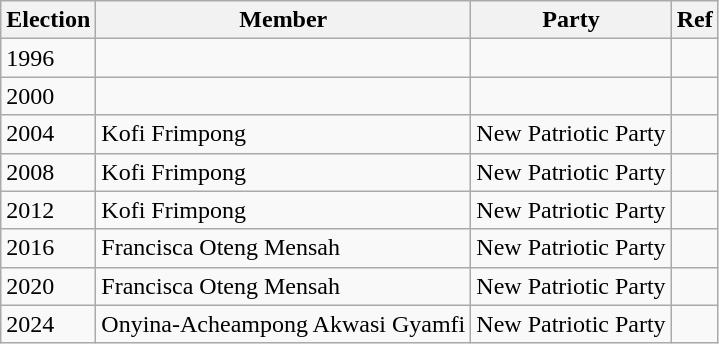<table class="wikitable">
<tr>
<th>Election</th>
<th>Member</th>
<th>Party</th>
<th>Ref</th>
</tr>
<tr>
<td>1996</td>
<td></td>
<td></td>
<td></td>
</tr>
<tr>
<td>2000</td>
<td></td>
<td></td>
<td></td>
</tr>
<tr>
<td>2004</td>
<td>Kofi Frimpong</td>
<td>New Patriotic Party</td>
<td></td>
</tr>
<tr>
<td>2008</td>
<td>Kofi Frimpong</td>
<td>New Patriotic Party</td>
<td></td>
</tr>
<tr>
<td>2012</td>
<td>Kofi Frimpong</td>
<td>New Patriotic Party</td>
<td></td>
</tr>
<tr>
<td>2016</td>
<td>Francisca Oteng Mensah</td>
<td>New Patriotic Party</td>
<td></td>
</tr>
<tr>
<td>2020</td>
<td>Francisca Oteng Mensah</td>
<td>New Patriotic Party</td>
<td></td>
</tr>
<tr>
<td>2024</td>
<td>Onyina-Acheampong Akwasi Gyamfi</td>
<td>New Patriotic Party</td>
<td></td>
</tr>
</table>
